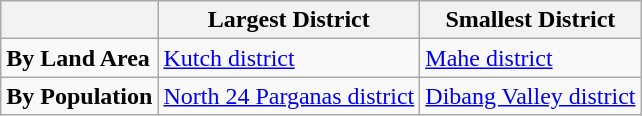<table class="wikitable">
<tr>
<th></th>
<th>Largest District</th>
<th>Smallest District</th>
</tr>
<tr>
<td><strong>By Land Area</strong></td>
<td><a href='#'>Kutch district</a></td>
<td><a href='#'>Mahe district</a></td>
</tr>
<tr>
<td><strong>By Population</strong></td>
<td><a href='#'>North 24 Parganas district</a></td>
<td><a href='#'>Dibang Valley district</a></td>
</tr>
</table>
